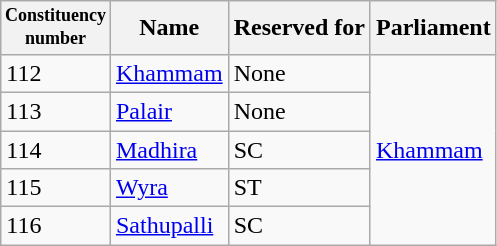<table class="wikitable sortable">
<tr>
<th width="50px" style="font-size:75%">Constituency number</th>
<th>Name</th>
<th ! style=max-width:7em>Reserved for <small></small></th>
<th>Parliament</th>
</tr>
<tr>
<td>112</td>
<td><a href='#'>Khammam</a></td>
<td>None</td>
<td rowspan="5"><a href='#'>Khammam</a></td>
</tr>
<tr>
<td>113</td>
<td><a href='#'>Palair</a></td>
<td>None</td>
</tr>
<tr>
<td>114</td>
<td><a href='#'>Madhira</a></td>
<td>SC</td>
</tr>
<tr>
<td>115</td>
<td><a href='#'>Wyra</a></td>
<td>ST</td>
</tr>
<tr>
<td>116</td>
<td><a href='#'>Sathupalli</a></td>
<td>SC</td>
</tr>
</table>
